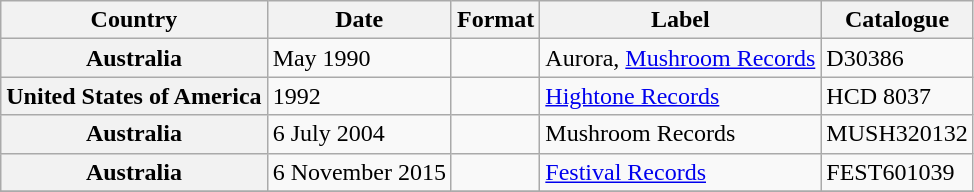<table class="wikitable plainrowheaders">
<tr>
<th scope="col">Country</th>
<th scope="col">Date</th>
<th scope="col">Format</th>
<th scope="col">Label</th>
<th scope="col">Catalogue</th>
</tr>
<tr>
<th scope="row">Australia</th>
<td>May 1990</td>
<td></td>
<td>Aurora, <a href='#'>Mushroom Records</a></td>
<td>D30386</td>
</tr>
<tr>
<th scope="row">United States of America</th>
<td>1992</td>
<td></td>
<td><a href='#'>Hightone Records</a></td>
<td>HCD 8037</td>
</tr>
<tr>
<th scope="row">Australia</th>
<td>6 July 2004 </td>
<td></td>
<td>Mushroom Records</td>
<td>MUSH320132</td>
</tr>
<tr>
<th scope="row">Australia</th>
<td>6 November 2015 </td>
<td></td>
<td><a href='#'>Festival Records</a></td>
<td>FEST601039</td>
</tr>
<tr>
</tr>
</table>
